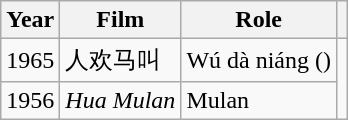<table class="wikitable">
<tr>
<th>Year</th>
<th>Film</th>
<th>Role</th>
<th></th>
</tr>
<tr>
<td>1965</td>
<td>人欢马叫</td>
<td>Wú dà niáng ()</td>
<td rowspan="2"></td>
</tr>
<tr>
<td>1956</td>
<td><em>Hua Mulan</em></td>
<td>Mulan</td>
</tr>
</table>
